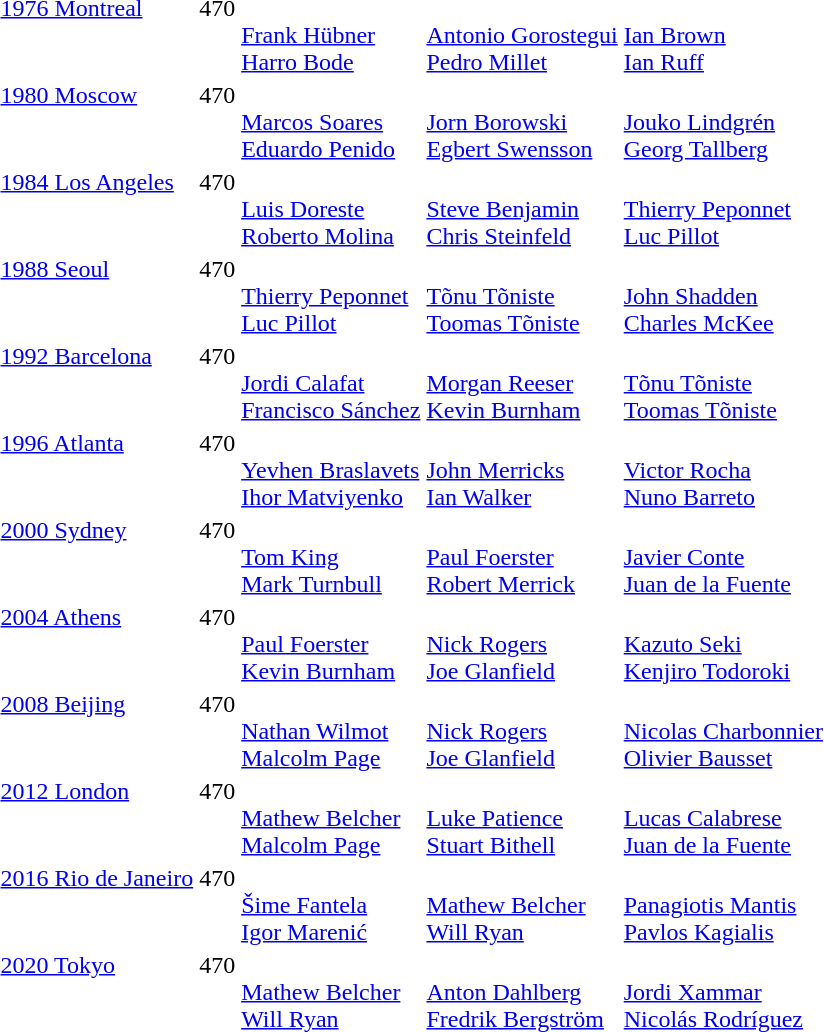<table>
<tr valign="top">
<td><a href='#'>1976 Montreal</a><br></td>
<td>470</td>
<td><br><a href='#'>Frank Hübner</a><br><a href='#'>Harro Bode</a></td>
<td><br><a href='#'>Antonio Gorostegui</a><br><a href='#'>Pedro Millet</a></td>
<td><br><a href='#'>Ian Brown</a><br><a href='#'>Ian Ruff</a></td>
</tr>
<tr valign="top">
<td><a href='#'>1980 Moscow</a><br></td>
<td>470</td>
<td><br><a href='#'>Marcos Soares</a><br><a href='#'>Eduardo Penido</a></td>
<td><br><a href='#'>Jorn Borowski</a><br><a href='#'>Egbert Swensson</a></td>
<td><br><a href='#'>Jouko Lindgrén</a><br><a href='#'>Georg Tallberg</a></td>
</tr>
<tr valign="top">
<td><a href='#'>1984 Los Angeles</a><br></td>
<td>470</td>
<td><br><a href='#'>Luis Doreste</a><br><a href='#'>Roberto Molina</a></td>
<td><br><a href='#'>Steve Benjamin</a><br><a href='#'>Chris Steinfeld</a></td>
<td><br><a href='#'>Thierry Peponnet</a><br><a href='#'>Luc Pillot</a></td>
</tr>
<tr valign="top">
<td><a href='#'>1988 Seoul</a><br></td>
<td>470</td>
<td><br><a href='#'>Thierry Peponnet</a><br><a href='#'>Luc Pillot</a></td>
<td><br><a href='#'>Tõnu Tõniste</a><br><a href='#'>Toomas Tõniste</a></td>
<td><br><a href='#'>John Shadden</a><br><a href='#'>Charles McKee</a></td>
</tr>
<tr valign="top">
<td nowrap=true><a href='#'>1992 Barcelona</a><br></td>
<td>470</td>
<td><br><a href='#'>Jordi Calafat</a><br><a href='#'>Francisco Sánchez</a></td>
<td><br><a href='#'>Morgan Reeser</a><br><a href='#'>Kevin Burnham</a></td>
<td><br><a href='#'>Tõnu Tõniste</a><br><a href='#'>Toomas Tõniste</a></td>
</tr>
<tr valign="top">
<td><a href='#'>1996 Atlanta</a><br></td>
<td>470</td>
<td><br><a href='#'>Yevhen Braslavets</a><br><a href='#'>Ihor Matviyenko</a></td>
<td><br><a href='#'>John Merricks</a><br><a href='#'>Ian Walker</a></td>
<td><br><a href='#'>Victor Rocha</a><br><a href='#'>Nuno Barreto</a></td>
</tr>
<tr valign="top">
<td><a href='#'>2000 Sydney</a><br></td>
<td>470</td>
<td><br><a href='#'>Tom King</a><br><a href='#'>Mark Turnbull</a></td>
<td><br><a href='#'>Paul Foerster</a><br><a href='#'>Robert Merrick</a></td>
<td><br><a href='#'>Javier Conte</a><br><a href='#'>Juan de la Fuente</a></td>
</tr>
<tr valign="top">
<td><a href='#'>2004 Athens</a><br></td>
<td>470</td>
<td><br><a href='#'>Paul Foerster</a><br><a href='#'>Kevin Burnham</a></td>
<td><br><a href='#'>Nick Rogers</a><br><a href='#'>Joe Glanfield</a></td>
<td><br><a href='#'>Kazuto Seki</a><br><a href='#'>Kenjiro Todoroki</a></td>
</tr>
<tr valign="top">
<td><a href='#'>2008 Beijing</a><br></td>
<td>470</td>
<td><br><a href='#'>Nathan Wilmot</a><br><a href='#'>Malcolm Page</a></td>
<td><br><a href='#'>Nick Rogers</a><br><a href='#'>Joe Glanfield</a></td>
<td><br><a href='#'>Nicolas Charbonnier</a><br><a href='#'>Olivier Bausset</a></td>
</tr>
<tr valign="top">
<td><a href='#'>2012 London</a><br></td>
<td>470</td>
<td><br><a href='#'>Mathew Belcher</a><br><a href='#'>Malcolm Page</a></td>
<td><br><a href='#'>Luke Patience</a><br><a href='#'>Stuart Bithell</a></td>
<td><br><a href='#'>Lucas Calabrese</a><br><a href='#'>Juan de la Fuente</a></td>
</tr>
<tr valign="top">
<td><a href='#'>2016 Rio de Janeiro</a><br></td>
<td>470</td>
<td><br><a href='#'>Šime Fantela</a><br><a href='#'>Igor Marenić</a></td>
<td><br><a href='#'>Mathew Belcher</a><br><a href='#'>Will Ryan</a></td>
<td><br><a href='#'>Panagiotis Mantis</a><br><a href='#'>Pavlos Kagialis</a></td>
</tr>
<tr valign="top">
<td><a href='#'>2020 Tokyo</a><br></td>
<td>470</td>
<td> <br> <a href='#'>Mathew Belcher</a><br> <a href='#'>Will Ryan</a></td>
<td> <br> <a href='#'>Anton Dahlberg</a><br> <a href='#'>Fredrik Bergström</a></td>
<td> <br> <a href='#'>Jordi Xammar</a><br> <a href='#'>Nicolás Rodríguez</a></td>
</tr>
</table>
